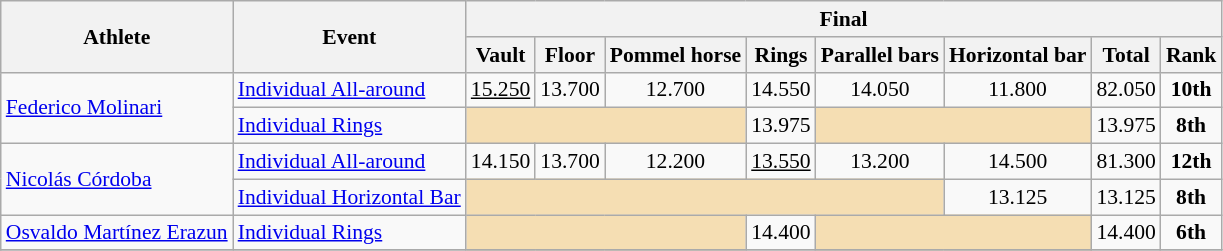<table class="wikitable" style="font-size:90%">
<tr>
<th rowspan="2">Athlete</th>
<th rowspan="2">Event</th>
<th colspan = "8">Final</th>
</tr>
<tr>
<th>Vault</th>
<th>Floor</th>
<th>Pommel horse</th>
<th>Rings</th>
<th>Parallel bars</th>
<th>Horizontal bar</th>
<th>Total</th>
<th>Rank</th>
</tr>
<tr>
<td rowspan=2><a href='#'>Federico Molinari</a></td>
<td><a href='#'>Individual All-around</a></td>
<td align=center><u>15.250</u></td>
<td align=center>13.700</td>
<td align=center>12.700</td>
<td align=center>14.550</td>
<td align=center>14.050</td>
<td align=center>11.800</td>
<td align=center>82.050</td>
<td align=center><strong>10th</strong></td>
</tr>
<tr>
<td><a href='#'>Individual Rings</a></td>
<td colspan=3 bgcolor=wheat></td>
<td align=center>13.975</td>
<td colspan=2 bgcolor=wheat></td>
<td align=center>13.975</td>
<td align=center><strong>8th</strong></td>
</tr>
<tr>
<td rowspan=2><a href='#'>Nicolás Córdoba</a></td>
<td><a href='#'>Individual All-around</a></td>
<td align=center>14.150</td>
<td align=center>13.700</td>
<td align=center>12.200</td>
<td align=center><u>13.550</u></td>
<td align=center>13.200</td>
<td align=center>14.500</td>
<td align=center>81.300</td>
<td align=center><strong>12th</strong></td>
</tr>
<tr>
<td><a href='#'>Individual Horizontal Bar</a></td>
<td colspan=5 bgcolor=wheat></td>
<td align=center>13.125</td>
<td align=center>13.125</td>
<td align=center><strong>8th</strong></td>
</tr>
<tr>
<td><a href='#'>Osvaldo Martínez Erazun</a></td>
<td><a href='#'>Individual Rings</a></td>
<td colspan=3 bgcolor=wheat></td>
<td align=center>14.400</td>
<td colspan=2 bgcolor=wheat></td>
<td align=center>14.400</td>
<td align=center><strong>6th</strong></td>
</tr>
<tr>
</tr>
</table>
